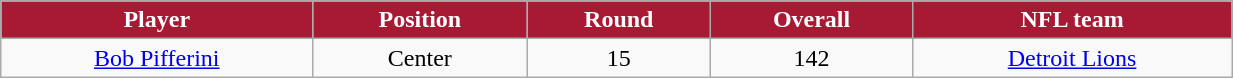<table class="wikitable" width="65%">
<tr align="center" style="background:#A81933;color:#FFFFFF;">
<td><strong>Player</strong></td>
<td><strong>Position</strong></td>
<td><strong>Round</strong></td>
<td><strong>Overall</strong></td>
<td><strong>NFL team</strong></td>
</tr>
<tr align="center" bgcolor="">
<td><a href='#'>Bob Pifferini</a></td>
<td>Center</td>
<td>15</td>
<td>142</td>
<td><a href='#'>Detroit Lions</a></td>
</tr>
</table>
